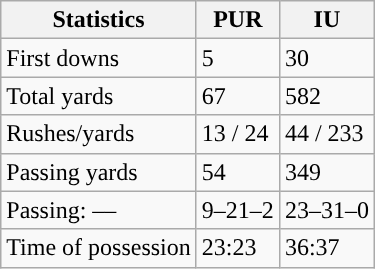<table class="wikitable" style="float:left">
<tr>
<th>Statistics</th>
<th>PUR</th>
<th>IU</th>
</tr>
<tr>
<td>First downs</td>
<td>5</td>
<td>30</td>
</tr>
<tr>
<td>Total yards</td>
<td>67</td>
<td>582</td>
</tr>
<tr>
<td>Rushes/yards</td>
<td>13 / 24</td>
<td>44 / 233</td>
</tr>
<tr>
<td>Passing yards</td>
<td>54</td>
<td>349</td>
</tr>
<tr>
<td>Passing: ––</td>
<td>9–21–2</td>
<td>23–31–0</td>
</tr>
<tr>
<td>Time of possession</td>
<td>23:23</td>
<td>36:37</td>
</tr>
</table>
